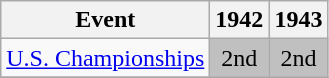<table class="wikitable">
<tr>
<th>Event</th>
<th>1942</th>
<th>1943</th>
</tr>
<tr>
<td><a href='#'>U.S. Championships</a></td>
<td align="center" bgcolor="silver">2nd</td>
<td align="center" bgcolor="silver">2nd</td>
</tr>
<tr>
</tr>
</table>
